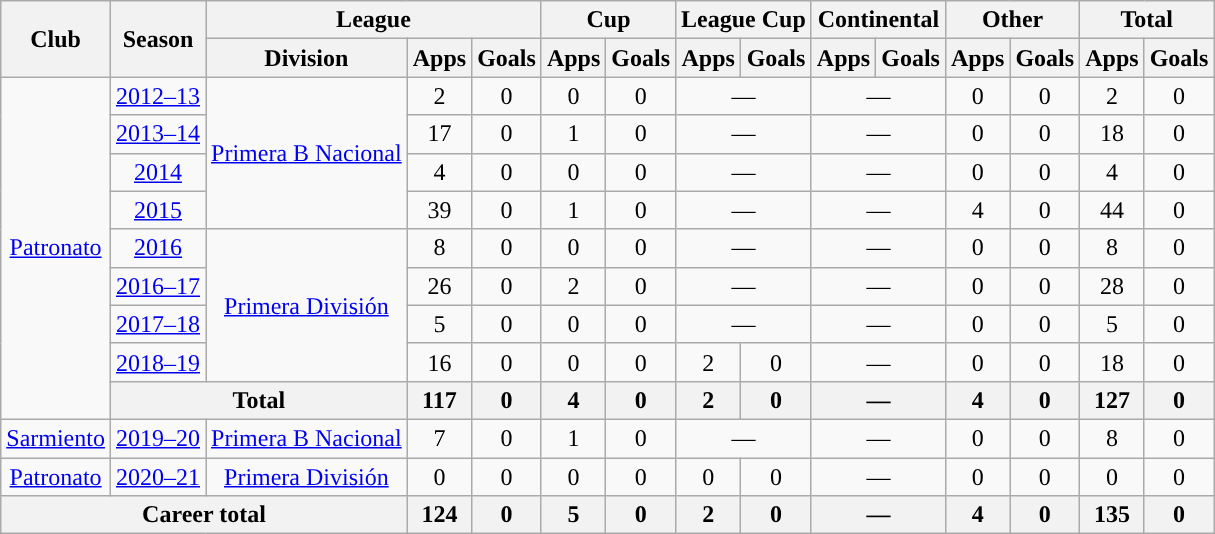<table class="wikitable" style="text-align:center">
<tr>
<th rowspan="2">Club</th>
<th rowspan="2">Season</th>
<th colspan="3">League</th>
<th colspan="2">Cup</th>
<th colspan="2">League Cup</th>
<th colspan="2">Continental</th>
<th colspan="2">Other</th>
<th colspan="2">Total</th>
</tr>
<tr>
<th>Division</th>
<th>Apps</th>
<th>Goals</th>
<th>Apps</th>
<th>Goals</th>
<th>Apps</th>
<th>Goals</th>
<th>Apps</th>
<th>Goals</th>
<th>Apps</th>
<th>Goals</th>
<th>Apps</th>
<th>Goals</th>
</tr>
<tr>
<td rowspan="9"><a href='#'>Patronato</a></td>
<td><a href='#'>2012–13</a></td>
<td rowspan="4"><a href='#'>Primera B Nacional</a></td>
<td>2</td>
<td>0</td>
<td>0</td>
<td>0</td>
<td colspan="2">—</td>
<td colspan="2">—</td>
<td>0</td>
<td>0</td>
<td>2</td>
<td>0</td>
</tr>
<tr>
<td><a href='#'>2013–14</a></td>
<td>17</td>
<td>0</td>
<td>1</td>
<td>0</td>
<td colspan="2">—</td>
<td colspan="2">—</td>
<td>0</td>
<td>0</td>
<td>18</td>
<td>0</td>
</tr>
<tr>
<td><a href='#'>2014</a></td>
<td>4</td>
<td>0</td>
<td>0</td>
<td>0</td>
<td colspan="2">—</td>
<td colspan="2">—</td>
<td>0</td>
<td>0</td>
<td>4</td>
<td>0</td>
</tr>
<tr>
<td><a href='#'>2015</a></td>
<td>39</td>
<td>0</td>
<td>1</td>
<td>0</td>
<td colspan="2">—</td>
<td colspan="2">—</td>
<td>4</td>
<td>0</td>
<td>44</td>
<td>0</td>
</tr>
<tr>
<td><a href='#'>2016</a></td>
<td rowspan="4"><a href='#'>Primera División</a></td>
<td>8</td>
<td>0</td>
<td>0</td>
<td>0</td>
<td colspan="2">—</td>
<td colspan="2">—</td>
<td>0</td>
<td>0</td>
<td>8</td>
<td>0</td>
</tr>
<tr>
<td><a href='#'>2016–17</a></td>
<td>26</td>
<td>0</td>
<td>2</td>
<td>0</td>
<td colspan="2">—</td>
<td colspan="2">—</td>
<td>0</td>
<td>0</td>
<td>28</td>
<td>0</td>
</tr>
<tr>
<td><a href='#'>2017–18</a></td>
<td>5</td>
<td>0</td>
<td>0</td>
<td>0</td>
<td colspan="2">—</td>
<td colspan="2">—</td>
<td>0</td>
<td>0</td>
<td>5</td>
<td>0</td>
</tr>
<tr>
<td><a href='#'>2018–19</a></td>
<td>16</td>
<td>0</td>
<td>0</td>
<td>0</td>
<td>2</td>
<td>0</td>
<td colspan="2">—</td>
<td>0</td>
<td>0</td>
<td>18</td>
<td>0</td>
</tr>
<tr>
<th colspan="2">Total</th>
<th>117</th>
<th>0</th>
<th>4</th>
<th>0</th>
<th>2</th>
<th>0</th>
<th colspan="2">—</th>
<th>4</th>
<th>0</th>
<th>127</th>
<th>0</th>
</tr>
<tr>
<td rowspan="1"><a href='#'>Sarmiento</a></td>
<td><a href='#'>2019–20</a></td>
<td rowspan="1"><a href='#'>Primera B Nacional</a></td>
<td>7</td>
<td>0</td>
<td>1</td>
<td>0</td>
<td colspan="2">—</td>
<td colspan="2">—</td>
<td>0</td>
<td>0</td>
<td>8</td>
<td>0</td>
</tr>
<tr>
<td rowspan="1"><a href='#'>Patronato</a></td>
<td><a href='#'>2020–21</a></td>
<td rowspan="1"><a href='#'>Primera División</a></td>
<td>0</td>
<td>0</td>
<td>0</td>
<td>0</td>
<td>0</td>
<td>0</td>
<td colspan="2">—</td>
<td>0</td>
<td>0</td>
<td>0</td>
<td>0</td>
</tr>
<tr>
<th colspan="3">Career total</th>
<th>124</th>
<th>0</th>
<th>5</th>
<th>0</th>
<th>2</th>
<th>0</th>
<th colspan="2">—</th>
<th>4</th>
<th>0</th>
<th>135</th>
<th>0</th>
</tr>
</table>
